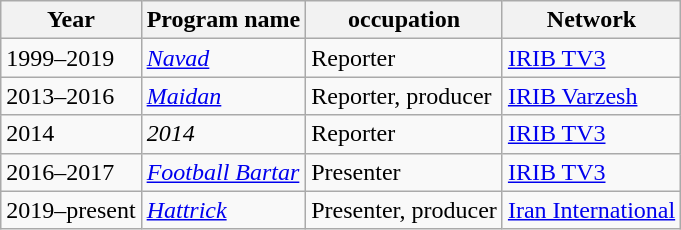<table class="wikitable">
<tr>
<th>Year</th>
<th>Program name</th>
<th>occupation</th>
<th>Network</th>
</tr>
<tr>
<td>1999–2019</td>
<td><em><a href='#'>Navad</a></em></td>
<td>Reporter</td>
<td><a href='#'>IRIB TV3</a></td>
</tr>
<tr>
<td>2013–2016</td>
<td><em><a href='#'>Maidan</a></em></td>
<td>Reporter, producer</td>
<td><a href='#'>IRIB Varzesh</a></td>
</tr>
<tr>
<td>2014</td>
<td><em>2014</em></td>
<td>Reporter</td>
<td><a href='#'>IRIB TV3</a></td>
</tr>
<tr>
<td>2016–2017</td>
<td><em><a href='#'>Football Bartar</a></em></td>
<td>Presenter</td>
<td><a href='#'>IRIB TV3</a></td>
</tr>
<tr>
<td>2019–present</td>
<td><em><a href='#'>Hattrick</a></em></td>
<td>Presenter, producer</td>
<td><a href='#'>Iran International</a></td>
</tr>
</table>
